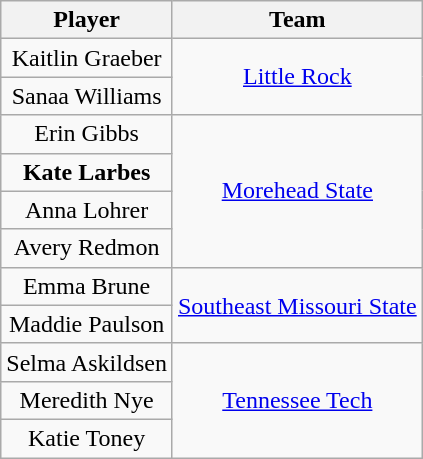<table class="wikitable" style="text-align: center;">
<tr>
<th>Player</th>
<th>Team</th>
</tr>
<tr>
<td>Kaitlin Graeber</td>
<td rowspan=2><a href='#'>Little Rock</a></td>
</tr>
<tr>
<td>Sanaa Williams</td>
</tr>
<tr>
<td>Erin Gibbs</td>
<td rowspan=4><a href='#'>Morehead State</a></td>
</tr>
<tr>
<td><strong>Kate Larbes</strong></td>
</tr>
<tr>
<td>Anna Lohrer</td>
</tr>
<tr>
<td>Avery Redmon</td>
</tr>
<tr>
<td>Emma Brune</td>
<td rowspan=2><a href='#'>Southeast Missouri State</a></td>
</tr>
<tr>
<td>Maddie Paulson</td>
</tr>
<tr>
<td>Selma Askildsen</td>
<td rowspan=3><a href='#'>Tennessee Tech</a></td>
</tr>
<tr>
<td>Meredith Nye</td>
</tr>
<tr>
<td>Katie Toney</td>
</tr>
</table>
